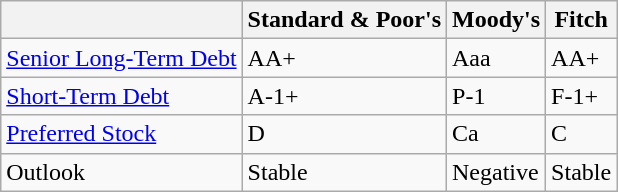<table class="wikitable">
<tr>
<th></th>
<th>Standard & Poor's</th>
<th>Moody's</th>
<th>Fitch</th>
</tr>
<tr>
<td><a href='#'>Senior Long-Term Debt</a></td>
<td>AA+</td>
<td>Aaa</td>
<td>AA+</td>
</tr>
<tr>
<td><a href='#'>Short-Term Debt</a></td>
<td>A-1+</td>
<td>P-1</td>
<td>F-1+</td>
</tr>
<tr>
<td><a href='#'>Preferred Stock</a></td>
<td>D</td>
<td>Ca</td>
<td>C</td>
</tr>
<tr>
<td>Outlook</td>
<td>Stable</td>
<td>Negative</td>
<td>Stable</td>
</tr>
</table>
